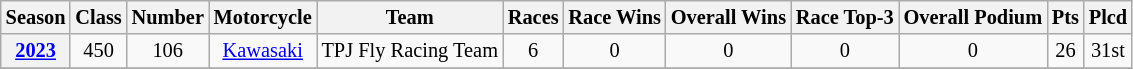<table class="wikitable" style="font-size: 85%; text-align:center">
<tr>
<th>Season</th>
<th>Class</th>
<th>Number</th>
<th>Motorcycle</th>
<th>Team</th>
<th>Races</th>
<th>Race Wins</th>
<th>Overall Wins</th>
<th>Race Top-3</th>
<th>Overall Podium</th>
<th>Pts</th>
<th>Plcd</th>
</tr>
<tr>
<th><a href='#'>2023</a></th>
<td>450</td>
<td>106</td>
<td><a href='#'>Kawasaki</a></td>
<td>TPJ Fly Racing Team</td>
<td>6</td>
<td>0</td>
<td>0</td>
<td>0</td>
<td>0</td>
<td>26</td>
<td>31st</td>
</tr>
<tr>
</tr>
</table>
